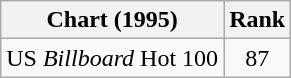<table class="wikitable">
<tr>
<th align="left">Chart (1995)</th>
<th style="text-align:center;">Rank</th>
</tr>
<tr>
<td>US <em>Billboard</em> Hot 100</td>
<td style="text-align:center;">87</td>
</tr>
</table>
